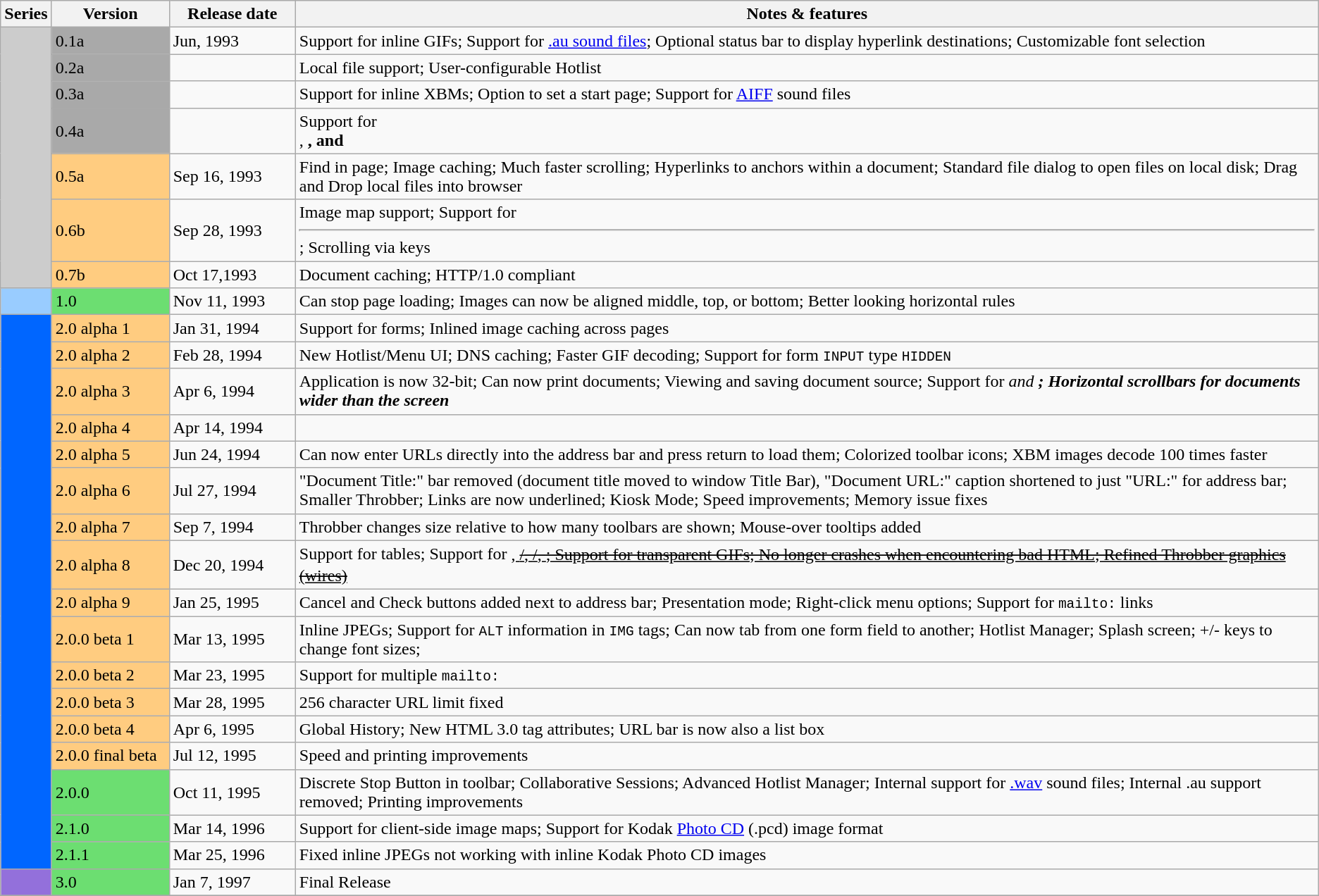<table class="wikitable">
<tr>
<th>Series</th>
<th style=width:6.5em>Version</th>
<th style=min-width:7em>Release date</th>
<th>Notes & features</th>
</tr>
<tr>
<td rowspan=7 style="background-color:#cccccc;"><strong></strong></td>
<td style="background-color:#a9a9a9;">0.1a</td>
<td>Jun, 1993</td>
<td>Support for inline GIFs; Support for <a href='#'>.au sound files</a>; Optional status bar to display hyperlink destinations; Customizable font selection</td>
</tr>
<tr>
<td style="background-color:#a9a9a9;">0.2a</td>
<td></td>
<td>Local file support; User-configurable Hotlist</td>
</tr>
<tr>
<td style="background-color:#a9a9a9;">0.3a</td>
<td></td>
<td>Support for inline XBMs; Option to set a start page; Support for <a href='#'>AIFF</a> sound files</td>
</tr>
<tr>
<td style="background-color:#a9a9a9;">0.4a</td>
<td></td>
<td>Support for <code><BR></code>, <code><B></code>, and <code><I></code></td>
</tr>
<tr>
<td style="background-color:#FFCC80;">0.5a</td>
<td>Sep 16, 1993</td>
<td>Find in page; Image caching; Much faster scrolling; Hyperlinks to anchors within a document; Standard file dialog to open files on local disk; Drag and Drop local files into browser</td>
</tr>
<tr>
<td style="background-color:#FFCC80;">0.6b</td>
<td>Sep 28, 1993</td>
<td>Image map support; Support for <code><HR></code>; Scrolling via keys</td>
</tr>
<tr>
<td style="background-color:#FFCC80;">0.7b</td>
<td>Oct 17,1993</td>
<td>Document caching; HTTP/1.0 compliant</td>
</tr>
<tr>
<td style="background-color:#99ccff;"><strong></strong></td>
<td style="background-color:#6cde71;">1.0</td>
<td>Nov 11, 1993</td>
<td>Can stop page loading; Images can now be aligned middle, top, or bottom; Better looking horizontal rules</td>
</tr>
<tr>
<td rowspan=17 style="background-color:#0066ff;color:#ffffff"><strong></strong></td>
<td style="background-color:#FFCC80;">2.0 alpha 1</td>
<td>Jan 31, 1994</td>
<td>Support for forms; Inlined image caching across pages</td>
</tr>
<tr>
<td style="background-color:#FFCC80;">2.0 alpha 2</td>
<td>Feb 28, 1994</td>
<td>New Hotlist/Menu UI; DNS caching; Faster GIF decoding; Support for form <code>INPUT</code> type <code>HIDDEN</code></td>
</tr>
<tr>
<td style="background-color:#FFCC80;">2.0 alpha 3</td>
<td>Apr 6, 1994</td>
<td>Application is now 32-bit; Can now print documents; Viewing and saving document source; Support for <code><EM></code> and <code><STRONG></code>; Horizontal scrollbars for documents wider than the screen</td>
</tr>
<tr>
<td style="background-color:#FFCC80;">2.0 alpha 4</td>
<td>Apr 14, 1994</td>
<td></td>
</tr>
<tr>
<td style="background-color:#FFCC80;">2.0 alpha 5</td>
<td>Jun 24, 1994</td>
<td>Can now enter URLs directly into the address bar and press return to load them; Colorized toolbar icons; XBM images decode 100 times faster</td>
</tr>
<tr>
<td style="background-color:#FFCC80;">2.0 alpha 6</td>
<td>Jul 27, 1994</td>
<td>"Document Title:" bar removed (document title moved to window Title Bar), "Document URL:" caption shortened to just "URL:" for address bar; Smaller Throbber; Links are now underlined; Kiosk Mode; Speed improvements; Memory issue fixes</td>
</tr>
<tr>
<td style="background-color:#FFCC80;">2.0 alpha 7</td>
<td>Sep 7, 1994</td>
<td>Throbber changes size relative to how many toolbars are shown; Mouse-over tooltips added</td>
</tr>
<tr>
<td style="background-color:#FFCC80;">2.0 alpha 8</td>
<td>Dec 20, 1994</td>
<td>Support for tables; Support for <code><U></code>, <code><S></code>/<code><STRIKE></code>, <code><SUP></code>/<code><SUPER></code>, <code><SUB></code>; Support for transparent GIFs; No longer crashes when encountering bad HTML; Refined Throbber graphics (wires)</td>
</tr>
<tr>
<td style="background-color:#FFCC80;">2.0 alpha 9</td>
<td>Jan 25, 1995</td>
<td>Cancel and Check buttons added next to address bar; Presentation mode; Right-click menu options; Support for <code>mailto:</code> links</td>
</tr>
<tr>
<td style="background-color:#FFCC80;">2.0.0 beta 1</td>
<td>Mar 13, 1995</td>
<td>Inline JPEGs; Support for <code>ALT</code> information in <code>IMG</code> tags; Can now tab from one form field to another; Hotlist Manager; Splash screen; +/- keys to change font sizes;</td>
</tr>
<tr>
<td style="background-color:#FFCC80;">2.0.0 beta 2</td>
<td>Mar 23, 1995</td>
<td>Support for multiple <code>mailto:</code></td>
</tr>
<tr>
<td style="background-color:#FFCC80;">2.0.0 beta 3</td>
<td>Mar 28, 1995</td>
<td>256 character URL limit fixed</td>
</tr>
<tr>
<td style="background-color:#FFCC80;">2.0.0 beta 4</td>
<td>Apr 6, 1995</td>
<td>Global History; New HTML 3.0 tag attributes; URL bar is now also a list box</td>
</tr>
<tr>
<td style="background-color:#FFCC80;">2.0.0 final beta</td>
<td>Jul 12, 1995</td>
<td>Speed and printing improvements</td>
</tr>
<tr>
<td style="background-color:#6cde71;">2.0.0</td>
<td>Oct 11, 1995</td>
<td>Discrete Stop Button in toolbar; Collaborative Sessions; Advanced Hotlist Manager; Internal support for <a href='#'>.wav</a> sound files; Internal .au support removed; Printing improvements</td>
</tr>
<tr>
<td style="background-color:#6cde71;">2.1.0</td>
<td>Mar 14, 1996</td>
<td>Support for client-side image maps; Support for Kodak <a href='#'>Photo CD</a> (.pcd) image format</td>
</tr>
<tr>
<td style="background-color:#6cde71;">2.1.1</td>
<td>Mar 25, 1996</td>
<td>Fixed inline JPEGs not working with inline Kodak Photo CD images</td>
</tr>
<tr>
<td style="background-color:#9370db;color:#ffffff"><strong></strong></td>
<td style="background-color:#6cde71;">3.0</td>
<td>Jan 7, 1997</td>
<td>Final Release</td>
</tr>
<tr>
</tr>
</table>
